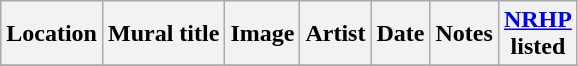<table class="wikitable sortable">
<tr>
<th>Location</th>
<th>Mural title</th>
<th>Image</th>
<th>Artist</th>
<th>Date</th>
<th>Notes</th>
<th><a href='#'>NRHP</a><br>listed</th>
</tr>
<tr>
</tr>
</table>
